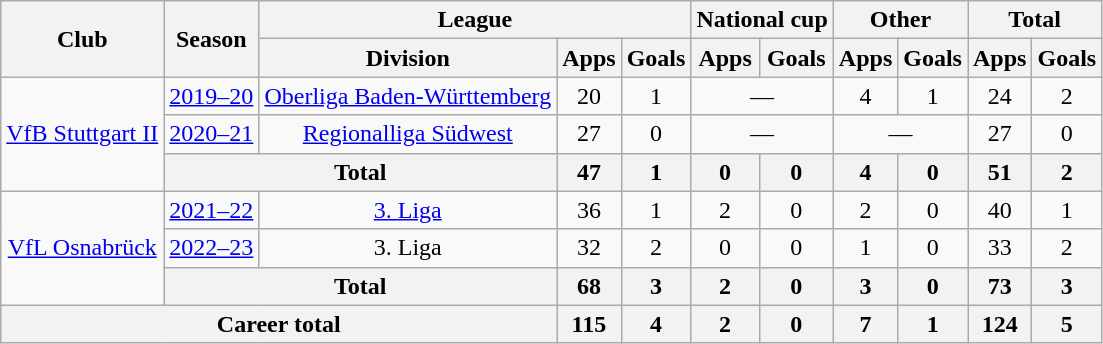<table class="wikitable" style="text-align:center">
<tr>
<th rowspan="2">Club</th>
<th rowspan="2">Season</th>
<th colspan="3">League</th>
<th colspan="2">National cup</th>
<th colspan="2">Other</th>
<th colspan="2">Total</th>
</tr>
<tr>
<th>Division</th>
<th>Apps</th>
<th>Goals</th>
<th>Apps</th>
<th>Goals</th>
<th>Apps</th>
<th>Goals</th>
<th>Apps</th>
<th>Goals</th>
</tr>
<tr>
<td rowspan="3"><a href='#'>VfB Stuttgart II</a></td>
<td><a href='#'>2019–20</a></td>
<td><a href='#'>Oberliga Baden-Württemberg</a></td>
<td>20</td>
<td>1</td>
<td colspan="2">—</td>
<td>4</td>
<td>1</td>
<td>24</td>
<td>2</td>
</tr>
<tr>
<td><a href='#'>2020–21</a></td>
<td><a href='#'>Regionalliga Südwest</a></td>
<td>27</td>
<td>0</td>
<td colspan="2">—</td>
<td colspan="2">—</td>
<td>27</td>
<td>0</td>
</tr>
<tr>
<th colspan="2">Total</th>
<th>47</th>
<th>1</th>
<th>0</th>
<th>0</th>
<th>4</th>
<th>0</th>
<th>51</th>
<th>2</th>
</tr>
<tr>
<td rowspan="3"><a href='#'>VfL Osnabrück</a></td>
<td><a href='#'>2021–22</a></td>
<td><a href='#'>3. Liga</a></td>
<td>36</td>
<td>1</td>
<td>2</td>
<td>0</td>
<td>2</td>
<td>0</td>
<td>40</td>
<td>1</td>
</tr>
<tr>
<td><a href='#'>2022–23</a></td>
<td>3. Liga</td>
<td>32</td>
<td>2</td>
<td>0</td>
<td>0</td>
<td>1</td>
<td>0</td>
<td>33</td>
<td>2</td>
</tr>
<tr>
<th colspan="2">Total</th>
<th>68</th>
<th>3</th>
<th>2</th>
<th>0</th>
<th>3</th>
<th>0</th>
<th>73</th>
<th>3</th>
</tr>
<tr>
<th colspan="3">Career total</th>
<th>115</th>
<th>4</th>
<th>2</th>
<th>0</th>
<th>7</th>
<th>1</th>
<th>124</th>
<th>5</th>
</tr>
</table>
